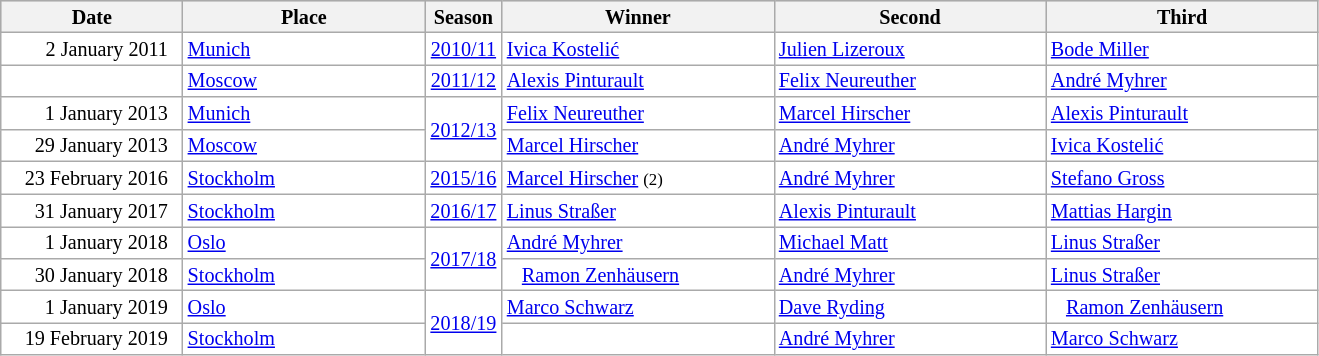<table class="wikitable plainrowheaders" style="background:#fff; font-size:84%; line-height:15px; border:grey solid 1px; border-collapse:collapse">
<tr style="background:#ccc; text-align:center;">
<th width="115">Date</th>
<th width="155">Place</th>
<th width="45">Season</th>
<th width="175">Winner</th>
<th width="175">Second</th>
<th width="175">Third</th>
</tr>
<tr>
<td align=right>2 January 2011  </td>
<td> <a href='#'>Munich</a></td>
<td align=center><a href='#'>2010/11</a></td>
<td> <a href='#'>Ivica Kostelić</a></td>
<td> <a href='#'>Julien Lizeroux</a></td>
<td> <a href='#'>Bode Miller</a></td>
</tr>
<tr>
<td align=right></td>
<td> <a href='#'>Moscow</a></td>
<td align=center><a href='#'>2011/12</a></td>
<td> <a href='#'>Alexis Pinturault</a></td>
<td> <a href='#'>Felix Neureuther</a></td>
<td> <a href='#'>André Myhrer</a></td>
</tr>
<tr>
<td align=right>1 January 2013  </td>
<td> <a href='#'>Munich</a></td>
<td align=center rowspan=2><a href='#'>2012/13</a></td>
<td> <a href='#'>Felix Neureuther</a></td>
<td> <a href='#'>Marcel Hirscher</a></td>
<td> <a href='#'>Alexis Pinturault</a></td>
</tr>
<tr>
<td align=right>29 January 2013  </td>
<td> <a href='#'>Moscow</a></td>
<td> <a href='#'>Marcel Hirscher</a></td>
<td> <a href='#'>André Myhrer</a></td>
<td> <a href='#'>Ivica Kostelić</a></td>
</tr>
<tr>
<td align=right>23 February 2016  </td>
<td> <a href='#'>Stockholm</a></td>
<td align=center><a href='#'>2015/16</a></td>
<td> <a href='#'>Marcel Hirscher</a> <small>(2)</small></td>
<td> <a href='#'>André Myhrer</a></td>
<td> <a href='#'>Stefano Gross</a></td>
</tr>
<tr>
<td align=right>31 January 2017  </td>
<td> <a href='#'>Stockholm</a></td>
<td align=center><a href='#'>2016/17</a></td>
<td> <a href='#'>Linus Straßer</a></td>
<td> <a href='#'>Alexis Pinturault</a></td>
<td> <a href='#'>Mattias Hargin</a></td>
</tr>
<tr>
<td align=right>1 January 2018  </td>
<td> <a href='#'>Oslo</a></td>
<td align=center rowspan=2><a href='#'>2017/18</a></td>
<td> <a href='#'>André Myhrer</a></td>
<td> <a href='#'>Michael Matt</a></td>
<td> <a href='#'>Linus Straßer</a></td>
</tr>
<tr>
<td align=right>30 January 2018  </td>
<td> <a href='#'>Stockholm</a></td>
<td>   <a href='#'>Ramon Zenhäusern</a></td>
<td> <a href='#'>André Myhrer</a></td>
<td> <a href='#'>Linus Straßer</a></td>
</tr>
<tr>
<td align=right>1 January 2019  </td>
<td> <a href='#'>Oslo</a></td>
<td align=center rowspan=2><a href='#'>2018/19</a></td>
<td> <a href='#'>Marco Schwarz</a></td>
<td> <a href='#'>Dave Ryding</a></td>
<td>   <a href='#'>Ramon Zenhäusern</a></td>
</tr>
<tr>
<td align=right>19 February 2019  </td>
<td> <a href='#'>Stockholm</a></td>
<td></td>
<td> <a href='#'>André Myhrer</a></td>
<td> <a href='#'>Marco Schwarz</a></td>
</tr>
</table>
